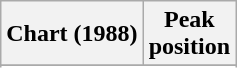<table class="wikitable sortable plainrowheaders" style="text-align:center">
<tr>
<th>Chart (1988)</th>
<th>Peak<br>position</th>
</tr>
<tr>
</tr>
<tr>
</tr>
<tr>
</tr>
</table>
